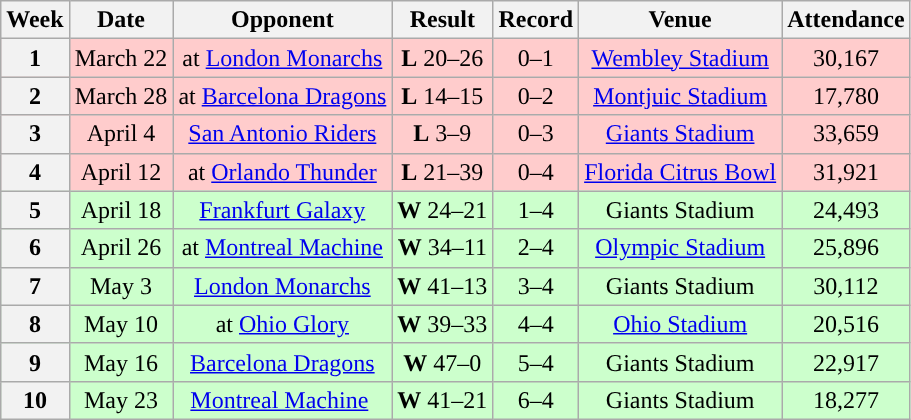<table class="wikitable" style="text-align:center;">
<tr>
<th>Week</th>
<th>Date</th>
<th>Opponent</th>
<th>Result</th>
<th>Record</th>
<th>Venue</th>
<th>Attendance</th>
</tr>
<tr style="background:#fcc">
<th>1</th>
<td>March 22</td>
<td>at <a href='#'>London Monarchs</a></td>
<td><strong>L</strong> 20–26 </td>
<td>0–1</td>
<td><a href='#'>Wembley Stadium</a></td>
<td>30,167</td>
</tr>
<tr style="background:#fcc">
<th>2</th>
<td>March 28</td>
<td>at <a href='#'>Barcelona Dragons</a></td>
<td><strong>L</strong> 14–15</td>
<td>0–2</td>
<td><a href='#'>Montjuic Stadium</a></td>
<td>17,780</td>
</tr>
<tr style="background:#fcc">
<th>3</th>
<td>April 4</td>
<td><a href='#'>San Antonio Riders</a></td>
<td><strong>L</strong> 3–9</td>
<td>0–3</td>
<td><a href='#'>Giants Stadium</a></td>
<td>33,659</td>
</tr>
<tr style="background:#fcc">
<th>4</th>
<td>April 12</td>
<td>at <a href='#'>Orlando Thunder</a></td>
<td><strong>L</strong> 21–39</td>
<td>0–4</td>
<td><a href='#'>Florida Citrus Bowl</a></td>
<td>31,921</td>
</tr>
<tr style="background:#cfc">
<th>5</th>
<td>April 18</td>
<td><a href='#'>Frankfurt Galaxy</a></td>
<td><strong>W</strong> 24–21</td>
<td>1–4</td>
<td>Giants Stadium</td>
<td>24,493</td>
</tr>
<tr style="background:#cfc">
<th>6</th>
<td>April 26</td>
<td>at <a href='#'>Montreal Machine</a></td>
<td><strong>W</strong> 34–11</td>
<td>2–4</td>
<td><a href='#'>Olympic Stadium</a></td>
<td>25,896</td>
</tr>
<tr style="background:#cfc">
<th>7</th>
<td>May 3</td>
<td><a href='#'>London Monarchs</a></td>
<td><strong>W</strong> 41–13</td>
<td>3–4</td>
<td>Giants Stadium</td>
<td>30,112</td>
</tr>
<tr style="background:#cfc">
<th>8</th>
<td>May 10</td>
<td>at <a href='#'>Ohio Glory</a></td>
<td><strong>W</strong> 39–33 </td>
<td>4–4</td>
<td><a href='#'>Ohio Stadium</a></td>
<td>20,516</td>
</tr>
<tr style="background:#cfc">
<th>9</th>
<td>May 16</td>
<td><a href='#'>Barcelona Dragons</a></td>
<td><strong>W</strong> 47–0</td>
<td>5–4</td>
<td>Giants Stadium</td>
<td>22,917</td>
</tr>
<tr style="background:#cfc">
<th>10</th>
<td>May 23</td>
<td><a href='#'>Montreal Machine</a> </td>
<td><strong>W</strong> 41–21</td>
<td>6–4</td>
<td>Giants Stadium</td>
<td>18,277</td>
</tr>
</table>
